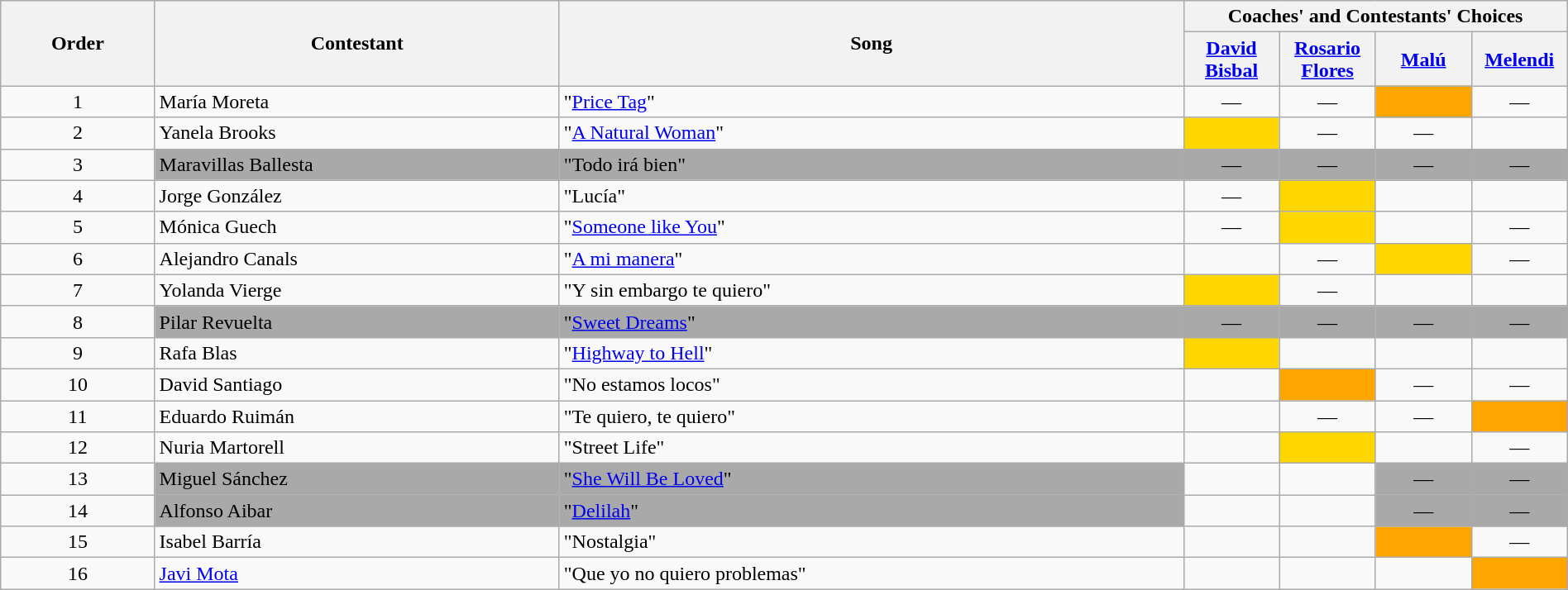<table class="wikitable" style="width:100%;">
<tr>
<th rowspan=2>Order</th>
<th rowspan=2>Contestant</th>
<th rowspan=2>Song</th>
<th colspan=4>Coaches' and Contestants' Choices</th>
</tr>
<tr>
<th width="70"><a href='#'>David Bisbal</a></th>
<th width="70"><a href='#'>Rosario Flores</a></th>
<th width="70"><a href='#'>Malú</a></th>
<th width="70"><a href='#'>Melendi</a></th>
</tr>
<tr>
<td align="center">1</td>
<td>María Moreta</td>
<td>"<a href='#'>Price Tag</a>"</td>
<td align="center">—</td>
<td align="center">—</td>
<td style="background:orange;text-align:center;"></td>
<td align="center">—</td>
</tr>
<tr>
<td align="center">2</td>
<td>Yanela Brooks</td>
<td>"<a href='#'>A Natural Woman</a>"</td>
<td style="background:gold;text-align:center;"></td>
<td align="center">—</td>
<td align="center">—</td>
<td style=";text-align:center;"></td>
</tr>
<tr>
<td align="center">3</td>
<td style="background:darkgrey;text-align:left;">Maravillas Ballesta</td>
<td style="background:darkgrey;text-align:left;">"Todo irá bien"</td>
<td style="background:darkgrey;text-align:center;">—</td>
<td style="background:darkgrey;text-align:center;">—</td>
<td style="background:darkgrey;text-align:center;">—</td>
<td style="background:darkgrey;text-align:center;">—</td>
</tr>
<tr>
<td align="center">4</td>
<td>Jorge González</td>
<td>"Lucía"</td>
<td align="center">—</td>
<td style="background:gold;text-align:center;"></td>
<td style=";text-align:center;"></td>
<td style=";text-align:center;"></td>
</tr>
<tr>
<td align="center">5</td>
<td>Mónica Guech</td>
<td>"<a href='#'>Someone like You</a>"</td>
<td align="center">—</td>
<td style="background:gold;text-align:center;"></td>
<td style=";text-align:center;"></td>
<td align="center">—</td>
</tr>
<tr>
<td align="center">6</td>
<td>Alejandro Canals</td>
<td>"<a href='#'>A mi manera</a>"</td>
<td style=";text-align:center;"></td>
<td align="center">—</td>
<td style="background:gold;text-align:center;"></td>
<td align="center">—</td>
</tr>
<tr>
<td align="center">7</td>
<td>Yolanda Vierge</td>
<td>"Y sin embargo te quiero"</td>
<td style="background:gold;text-align:center;"></td>
<td align="center">—</td>
<td style=";text-align:center;"></td>
<td style=";text-align:center;"></td>
</tr>
<tr>
<td align="center">8</td>
<td style="background:darkgrey;text-align:left;">Pilar Revuelta</td>
<td style="background:darkgrey;text-align:left;">"<a href='#'>Sweet Dreams</a>"</td>
<td style="background:darkgrey;text-align:center;">—</td>
<td style="background:darkgrey;text-align:center;">—</td>
<td style="background:darkgrey;text-align:center;">—</td>
<td style="background:darkgrey;text-align:center;">—</td>
</tr>
<tr>
<td align="center">9</td>
<td>Rafa Blas</td>
<td>"<a href='#'>Highway to Hell</a>"</td>
<td style="background:gold;text-align:center;"></td>
<td style=";text-align:center;"></td>
<td style=";text-align:center;"></td>
<td style=";text-align:center;"></td>
</tr>
<tr>
<td align="center">10</td>
<td>David Santiago</td>
<td>"No estamos locos"</td>
<td></td>
<td style="background:orange;text-align:center;"></td>
<td align="center">—</td>
<td align="center">—</td>
</tr>
<tr>
<td align="center">11</td>
<td>Eduardo Ruimán</td>
<td>"Te quiero, te quiero"</td>
<td></td>
<td align="center">—</td>
<td align="center">—</td>
<td style="background:orange;text-align:center;"></td>
</tr>
<tr>
<td align="center">12</td>
<td>Nuria Martorell</td>
<td>"Street Life"</td>
<td></td>
<td style="background:gold;text-align:center;"></td>
<td style=";text-align:center;"></td>
<td align="center">—</td>
</tr>
<tr>
<td align="center">13</td>
<td style="background:darkgrey;text-align:left;">Miguel Sánchez</td>
<td style="background:darkgrey;text-align:left;">"<a href='#'>She Will Be Loved</a>"</td>
<td></td>
<td></td>
<td style="background:darkgrey;text-align:center;">—</td>
<td style="background:darkgrey;text-align:center;">—</td>
</tr>
<tr>
<td align="center">14</td>
<td style="background:darkgrey;text-align:left;">Alfonso Aibar</td>
<td style="background:darkgrey;text-align:left;">"<a href='#'>Delilah</a>"</td>
<td></td>
<td></td>
<td style="background:darkgrey;text-align:center;">—</td>
<td style="background:darkgrey;text-align:center;">—</td>
</tr>
<tr>
<td align="center">15</td>
<td>Isabel Barría</td>
<td>"Nostalgia"</td>
<td></td>
<td></td>
<td style="background:orange;text-align:center;"></td>
<td align="center">—</td>
</tr>
<tr>
<td align="center">16</td>
<td><a href='#'>Javi Mota</a></td>
<td>"Que yo no quiero problemas"</td>
<td></td>
<td></td>
<td></td>
<td style="background:orange;text-align:center;"></td>
</tr>
</table>
